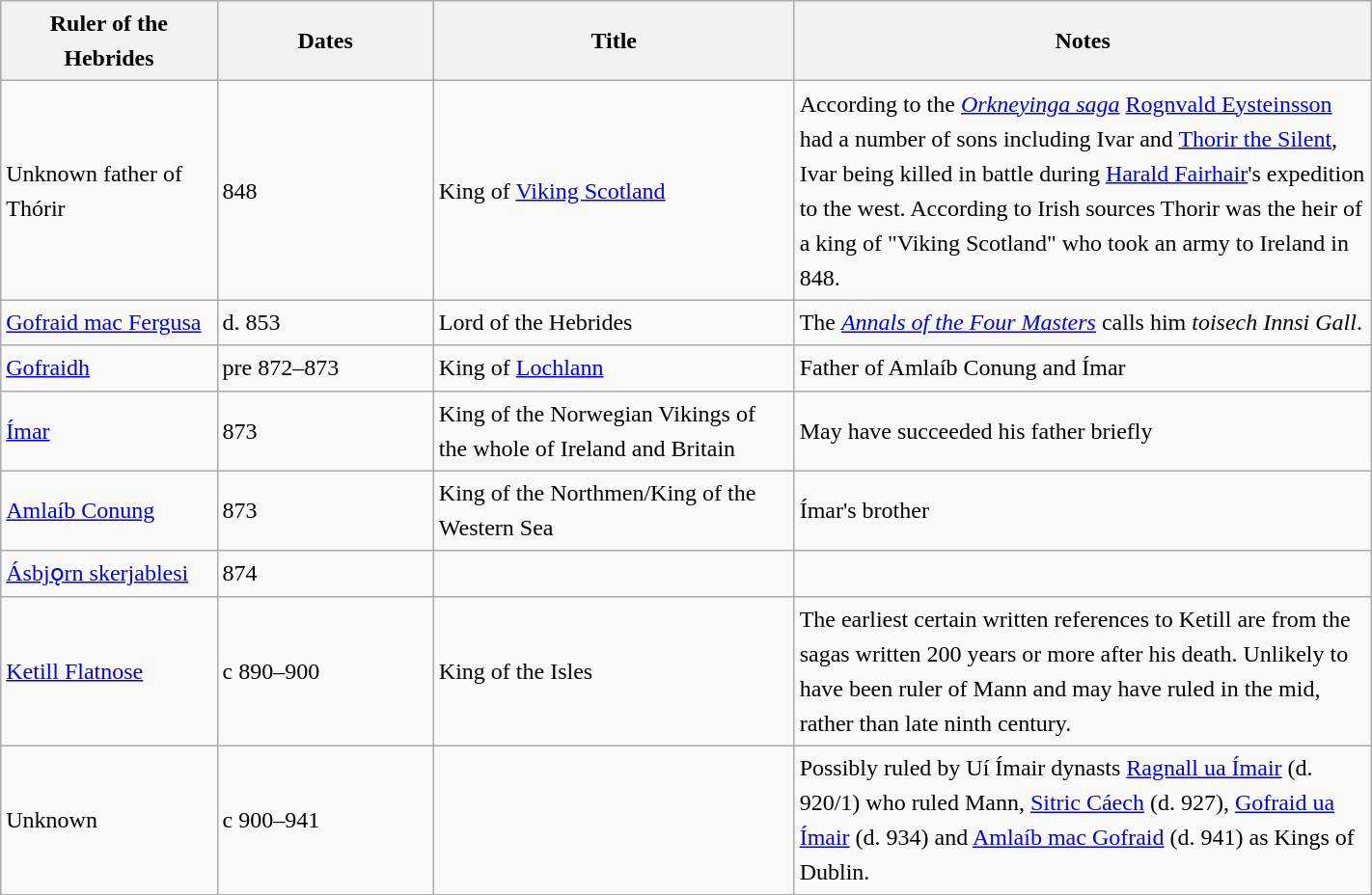<table class="wikitable sortable" style="font-size:100%; width:75%; border:0px; text-align:left; line-height:150%;">
<tr>
<th width="15%">Ruler of the Hebrides</th>
<th width="15%">Dates</th>
<th width="25%">Title</th>
<th width="40%">Notes</th>
</tr>
<tr>
<td>Unknown father of Thórir</td>
<td>848</td>
<td>King of <a href='#'>Viking Scotland</a></td>
<td>According to the <em><a href='#'>Orkneyinga saga</a></em> <a href='#'>Rognvald Eysteinsson</a> had a number of sons including Ivar and <a href='#'>Thorir the Silent</a>, Ivar being killed in battle during <a href='#'>Harald Fairhair</a>'s expedition to the west. According to Irish sources Thorir was the heir of a king of "Viking Scotland" who took an army to Ireland in 848.</td>
</tr>
<tr>
<td><a href='#'>Gofraid mac Fergusa</a></td>
<td>d. 853</td>
<td>Lord of the Hebrides</td>
<td>The <em><a href='#'>Annals of the Four Masters</a></em> calls him <em>toisech Innsi Gall</em>.</td>
</tr>
<tr>
<td><a href='#'>Gofraidh</a></td>
<td>pre 872–873</td>
<td>King of <a href='#'>Lochlann</a></td>
<td>Father of Amlaíb Conung and Ímar</td>
</tr>
<tr>
<td><a href='#'>Ímar</a></td>
<td>873</td>
<td>King of the Norwegian Vikings of the whole of Ireland and Britain</td>
<td>May have succeeded his father briefly</td>
</tr>
<tr>
<td><a href='#'>Amlaíb Conung</a></td>
<td>873</td>
<td>King of the Northmen/King of the Western Sea</td>
<td>Ímar's brother</td>
</tr>
<tr>
<td><a href='#'>Ásbjǫrn skerjablesi</a></td>
<td>874</td>
<td></td>
<td></td>
</tr>
<tr>
<td><a href='#'>Ketill Flatnose</a></td>
<td>c 890–900</td>
<td>King of the Isles</td>
<td>The earliest certain written references to Ketill are from the sagas written 200 years or more after his death. Unlikely to have been ruler of Mann and may have ruled in the mid, rather than late ninth century.</td>
</tr>
<tr>
<td>Unknown</td>
<td>c 900–941</td>
<td></td>
<td>Possibly ruled by Uí Ímair dynasts <a href='#'>Ragnall ua Ímair</a> (d. 920/1) who ruled Mann, <a href='#'>Sitric Cáech</a> (d. 927), <a href='#'>Gofraid ua Ímair</a> (d. 934) and <a href='#'>Amlaíb mac Gofraid</a> (d. 941) as Kings of Dublin.</td>
</tr>
<tr>
</tr>
</table>
